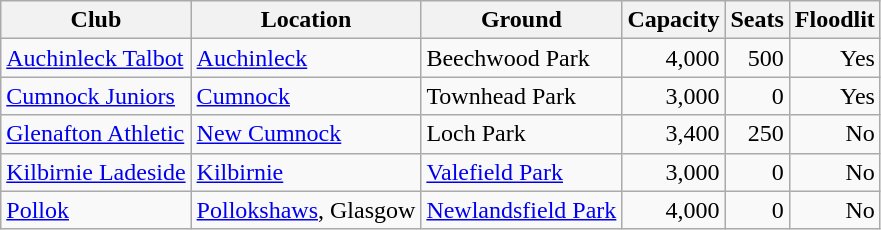<table class="wikitable sortable">
<tr>
<th>Club</th>
<th>Location</th>
<th>Ground</th>
<th data-sort-type="number">Capacity</th>
<th data-sort-type="number">Seats</th>
<th>Floodlit</th>
</tr>
<tr>
<td><a href='#'>Auchinleck Talbot</a></td>
<td><a href='#'>Auchinleck</a></td>
<td>Beechwood Park</td>
<td align=right>4,000</td>
<td align=right>500</td>
<td align=right>Yes</td>
</tr>
<tr>
<td><a href='#'>Cumnock Juniors</a></td>
<td><a href='#'>Cumnock</a></td>
<td>Townhead Park</td>
<td align=right>3,000</td>
<td align=right>0</td>
<td align=right>Yes</td>
</tr>
<tr>
<td><a href='#'>Glenafton Athletic</a></td>
<td><a href='#'>New Cumnock</a></td>
<td>Loch Park</td>
<td align=right>3,400</td>
<td align=right>250</td>
<td align=right>No</td>
</tr>
<tr>
<td><a href='#'>Kilbirnie Ladeside</a></td>
<td><a href='#'>Kilbirnie</a></td>
<td><a href='#'>Valefield Park</a></td>
<td align=right>3,000</td>
<td align=right>0</td>
<td align=right>No</td>
</tr>
<tr>
<td><a href='#'>Pollok</a></td>
<td><a href='#'>Pollokshaws</a>, Glasgow</td>
<td><a href='#'>Newlandsfield Park</a></td>
<td align=right>4,000</td>
<td align=right>0</td>
<td align=right>No</td>
</tr>
</table>
